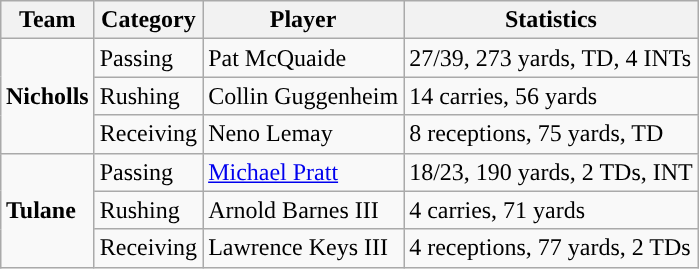<table class="wikitable" style="float: right;">
<tr>
<th>Team</th>
<th>Category</th>
<th>Player</th>
<th>Statistics</th>
</tr>
<tr>
<td rowspan=3><strong>Nicholls</strong></td>
<td>Passing</td>
<td>Pat McQuaide</td>
<td>27/39, 273 yards, TD, 4 INTs</td>
</tr>
<tr>
<td>Rushing</td>
<td>Collin Guggenheim</td>
<td>14 carries, 56 yards</td>
</tr>
<tr>
<td>Receiving</td>
<td>Neno Lemay</td>
<td>8 receptions, 75 yards, TD</td>
</tr>
<tr>
<td rowspan=3><strong>Tulane</strong></td>
<td>Passing</td>
<td><a href='#'>Michael Pratt</a></td>
<td>18/23, 190 yards, 2 TDs, INT</td>
</tr>
<tr>
<td>Rushing</td>
<td>Arnold Barnes III</td>
<td>4 carries, 71 yards</td>
</tr>
<tr>
<td>Receiving</td>
<td>Lawrence Keys III</td>
<td>4 receptions, 77 yards, 2 TDs</td>
</tr>
</table>
